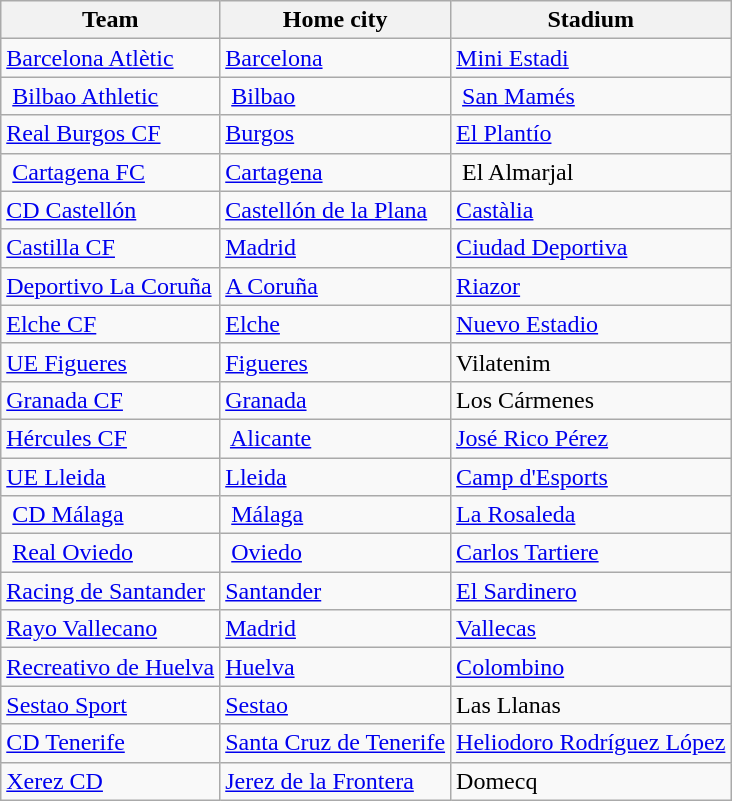<table class="wikitable sortable">
<tr>
<th>Team</th>
<th>Home city</th>
<th>Stadium</th>
</tr>
<tr>
<td><a href='#'>Barcelona Atlètic</a></td>
<td><a href='#'>Barcelona</a></td>
<td><a href='#'>Mini Estadi</a></td>
</tr>
<tr>
<td> <a href='#'>Bilbao Athletic</a></td>
<td> <a href='#'>Bilbao</a></td>
<td> <a href='#'>San Mamés</a></td>
</tr>
<tr>
<td><a href='#'>Real Burgos CF</a></td>
<td><a href='#'>Burgos</a></td>
<td><a href='#'>El Plantío</a></td>
</tr>
<tr>
<td> <a href='#'>Cartagena FC</a></td>
<td><a href='#'>Cartagena</a></td>
<td> El Almarjal</td>
</tr>
<tr>
<td><a href='#'>CD Castellón</a></td>
<td><a href='#'>Castellón de la Plana</a></td>
<td><a href='#'>Castàlia</a></td>
</tr>
<tr>
<td><a href='#'>Castilla CF</a></td>
<td><a href='#'>Madrid</a></td>
<td><a href='#'>Ciudad Deportiva</a></td>
</tr>
<tr>
<td><a href='#'>Deportivo La Coruña</a></td>
<td><a href='#'>A Coruña</a></td>
<td><a href='#'>Riazor</a></td>
</tr>
<tr>
<td><a href='#'>Elche CF</a></td>
<td><a href='#'>Elche</a></td>
<td><a href='#'>Nuevo Estadio</a></td>
</tr>
<tr>
<td><a href='#'>UE Figueres</a></td>
<td><a href='#'>Figueres</a></td>
<td>Vilatenim</td>
</tr>
<tr>
<td><a href='#'>Granada CF</a></td>
<td><a href='#'>Granada</a></td>
<td>Los Cármenes</td>
</tr>
<tr>
<td><a href='#'>Hércules CF</a></td>
<td> <a href='#'>Alicante</a></td>
<td><a href='#'>José Rico Pérez</a></td>
</tr>
<tr>
<td><a href='#'>UE Lleida</a></td>
<td><a href='#'>Lleida</a></td>
<td><a href='#'>Camp d'Esports</a></td>
</tr>
<tr>
<td> <a href='#'>CD Málaga</a></td>
<td> <a href='#'>Málaga</a></td>
<td><a href='#'>La Rosaleda</a></td>
</tr>
<tr>
<td> <a href='#'>Real Oviedo</a></td>
<td> <a href='#'>Oviedo</a></td>
<td><a href='#'>Carlos Tartiere</a></td>
</tr>
<tr>
<td><a href='#'>Racing de Santander</a></td>
<td><a href='#'>Santander</a></td>
<td><a href='#'>El Sardinero</a></td>
</tr>
<tr>
<td><a href='#'>Rayo Vallecano</a></td>
<td><a href='#'>Madrid</a></td>
<td><a href='#'>Vallecas</a></td>
</tr>
<tr>
<td><a href='#'>Recreativo de Huelva</a></td>
<td><a href='#'>Huelva</a></td>
<td><a href='#'>Colombino</a></td>
</tr>
<tr>
<td><a href='#'>Sestao Sport</a></td>
<td><a href='#'>Sestao</a></td>
<td>Las Llanas</td>
</tr>
<tr>
<td><a href='#'>CD Tenerife</a></td>
<td><a href='#'>Santa Cruz de Tenerife</a></td>
<td><a href='#'>Heliodoro Rodríguez López</a></td>
</tr>
<tr>
<td><a href='#'>Xerez CD</a></td>
<td><a href='#'>Jerez de la Frontera</a></td>
<td>Domecq</td>
</tr>
</table>
